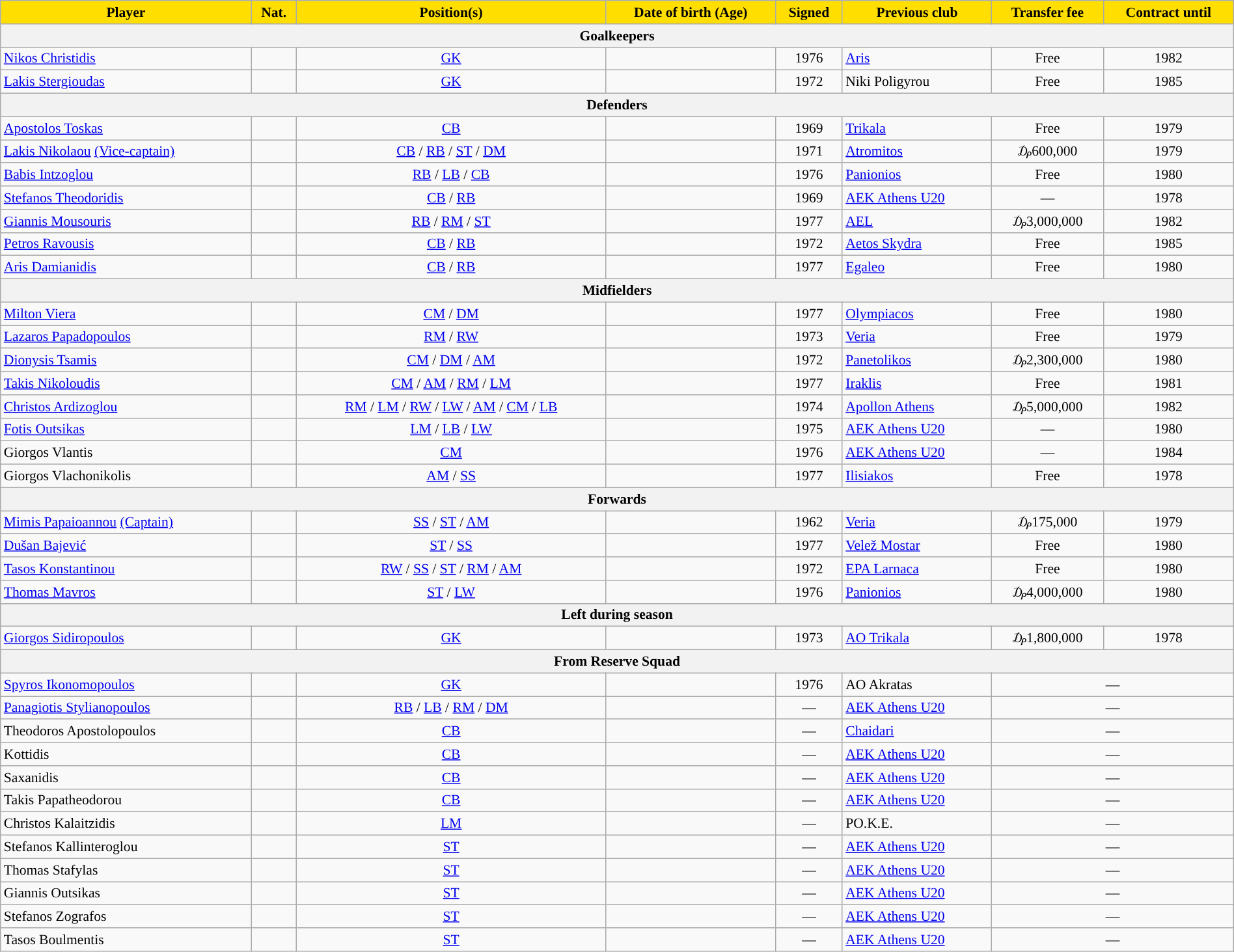<table class="wikitable" style="text-align:center; font-size:90%;width:100%;">
<tr>
<th style="background:#FFDE00">Player</th>
<th style="background:#FFDE00">Nat.</th>
<th style="background:#FFDE00">Position(s)</th>
<th style="background:#FFDE00">Date of birth (Age)</th>
<th style="background:#FFDE00">Signed</th>
<th style="background:#FFDE00">Previous club</th>
<th style="background:#FFDE00">Transfer fee</th>
<th style="background:#FFDE00">Contract until</th>
</tr>
<tr>
<th colspan="8">Goalkeepers</th>
</tr>
<tr>
<td align=left><a href='#'>Nikos Christidis</a></td>
<td></td>
<td><a href='#'>GK</a></td>
<td></td>
<td>1976</td>
<td align=left> <a href='#'>Aris</a></td>
<td>Free</td>
<td>1982</td>
</tr>
<tr>
<td align=left><a href='#'>Lakis Stergioudas</a></td>
<td></td>
<td><a href='#'>GK</a></td>
<td></td>
<td>1972</td>
<td align=left> Niki Poligyrou</td>
<td>Free</td>
<td>1985</td>
</tr>
<tr>
<th colspan="8">Defenders</th>
</tr>
<tr>
<td align=left><a href='#'>Apostolos Toskas</a></td>
<td></td>
<td><a href='#'>CB</a></td>
<td></td>
<td>1969</td>
<td align=left> <a href='#'>Trikala</a></td>
<td>Free</td>
<td>1979</td>
</tr>
<tr>
<td align=left><a href='#'>Lakis Nikolaou</a> <a href='#'>(Vice-captain)</a></td>
<td></td>
<td><a href='#'>CB</a> / <a href='#'>RB</a> / <a href='#'>ST</a> / <a href='#'>DM</a></td>
<td></td>
<td>1971</td>
<td align=left> <a href='#'>Atromitos</a></td>
<td>₯600,000</td>
<td>1979</td>
</tr>
<tr>
<td align=left><a href='#'>Babis Intzoglou</a></td>
<td></td>
<td><a href='#'>RB</a> / <a href='#'>LB</a> / <a href='#'>CB</a></td>
<td></td>
<td>1976</td>
<td align=left> <a href='#'>Panionios</a></td>
<td>Free</td>
<td>1980</td>
</tr>
<tr>
<td align=left><a href='#'>Stefanos Theodoridis</a></td>
<td></td>
<td><a href='#'>CB</a> / <a href='#'>RB</a></td>
<td></td>
<td>1969</td>
<td align=left> <a href='#'>AEK Athens U20</a></td>
<td>—</td>
<td>1978</td>
</tr>
<tr>
<td align=left><a href='#'>Giannis Mousouris</a></td>
<td></td>
<td><a href='#'>RB</a> / <a href='#'>RM</a> / <a href='#'>ST</a></td>
<td></td>
<td>1977</td>
<td align=left> <a href='#'>AEL</a></td>
<td>₯3,000,000</td>
<td>1982</td>
</tr>
<tr>
<td align=left><a href='#'>Petros Ravousis</a></td>
<td></td>
<td><a href='#'>CB</a> / <a href='#'>RB</a></td>
<td></td>
<td>1972</td>
<td align=left> <a href='#'>Aetos Skydra</a></td>
<td>Free</td>
<td>1985</td>
</tr>
<tr>
<td align=left><a href='#'>Aris Damianidis</a></td>
<td></td>
<td><a href='#'>CB</a> / <a href='#'>RB</a></td>
<td></td>
<td>1977</td>
<td align=left> <a href='#'>Egaleo</a></td>
<td>Free</td>
<td>1980</td>
</tr>
<tr>
<th colspan="8">Midfielders</th>
</tr>
<tr>
<td align=left><a href='#'>Milton Viera</a></td>
<td></td>
<td><a href='#'>CM</a> / <a href='#'>DM</a></td>
<td></td>
<td>1977</td>
<td align=left> <a href='#'>Olympiacos</a></td>
<td>Free</td>
<td>1980</td>
</tr>
<tr>
<td align=left><a href='#'>Lazaros Papadopoulos</a></td>
<td></td>
<td><a href='#'>RM</a> / <a href='#'>RW</a></td>
<td></td>
<td>1973</td>
<td align=left> <a href='#'>Veria</a></td>
<td>Free</td>
<td>1979</td>
</tr>
<tr>
<td align=left><a href='#'>Dionysis Tsamis</a></td>
<td></td>
<td><a href='#'>CM</a> / <a href='#'>DM</a> / <a href='#'>AM</a></td>
<td></td>
<td>1972</td>
<td align=left> <a href='#'>Panetolikos</a></td>
<td>₯2,300,000</td>
<td>1980</td>
</tr>
<tr>
<td align=left><a href='#'>Takis Nikoloudis</a></td>
<td></td>
<td><a href='#'>CM</a> / <a href='#'>AM</a> / <a href='#'>RM</a> / <a href='#'>LM</a></td>
<td></td>
<td>1977</td>
<td align=left> <a href='#'>Iraklis</a></td>
<td>Free</td>
<td>1981</td>
</tr>
<tr>
<td align=left><a href='#'>Christos Ardizoglou</a></td>
<td></td>
<td><a href='#'>RM</a> / <a href='#'>LM</a> / <a href='#'>RW</a> / <a href='#'>LW</a>  / <a href='#'>AM</a> / <a href='#'>CM</a> / <a href='#'>LB</a></td>
<td></td>
<td>1974</td>
<td align=left> <a href='#'>Apollon Athens</a></td>
<td>₯5,000,000</td>
<td>1982</td>
</tr>
<tr>
<td align=left><a href='#'>Fotis Outsikas</a></td>
<td></td>
<td><a href='#'>LM</a> / <a href='#'>LB</a> / <a href='#'>LW</a></td>
<td></td>
<td>1975</td>
<td align=left> <a href='#'>AEK Athens U20</a></td>
<td>—</td>
<td>1980</td>
</tr>
<tr>
<td align=left>Giorgos Vlantis</td>
<td></td>
<td><a href='#'>CM</a></td>
<td></td>
<td>1976</td>
<td align=left> <a href='#'>AEK Athens U20</a></td>
<td>—</td>
<td>1984</td>
</tr>
<tr>
<td align=left>Giorgos Vlachonikolis</td>
<td></td>
<td><a href='#'>AM</a> / <a href='#'>SS</a></td>
<td></td>
<td>1977</td>
<td align=left> <a href='#'>Ilisiakos</a></td>
<td>Free</td>
<td>1978</td>
</tr>
<tr>
<th colspan="8">Forwards</th>
</tr>
<tr>
<td align=left><a href='#'>Mimis Papaioannou</a> <a href='#'>(Captain)</a></td>
<td></td>
<td><a href='#'>SS</a> / <a href='#'>ST</a> / <a href='#'>AM</a></td>
<td></td>
<td>1962</td>
<td align=left> <a href='#'>Veria</a></td>
<td>₯175,000</td>
<td>1979</td>
</tr>
<tr>
<td align=left><a href='#'>Dušan Bajević</a></td>
<td></td>
<td><a href='#'>ST</a> / <a href='#'>SS</a></td>
<td></td>
<td>1977</td>
<td align=left> <a href='#'>Velež Mostar</a></td>
<td>Free</td>
<td>1980</td>
</tr>
<tr>
<td align=left><a href='#'>Tasos Konstantinou</a></td>
<td></td>
<td><a href='#'>RW</a> / <a href='#'>SS</a> / <a href='#'>ST</a> / <a href='#'>RM</a> / <a href='#'>AM</a></td>
<td></td>
<td>1972</td>
<td align=left> <a href='#'>EPA Larnaca</a></td>
<td>Free</td>
<td>1980</td>
</tr>
<tr>
<td align=left><a href='#'>Thomas Mavros</a></td>
<td></td>
<td><a href='#'>ST</a> / <a href='#'>LW</a></td>
<td></td>
<td>1976</td>
<td align=left> <a href='#'>Panionios</a></td>
<td>₯4,000,000</td>
<td>1980</td>
</tr>
<tr>
<th colspan="8">Left during season</th>
</tr>
<tr>
<td align=left><a href='#'>Giorgos Sidiropoulos</a></td>
<td></td>
<td><a href='#'>GK</a></td>
<td></td>
<td>1973</td>
<td align=left> <a href='#'>AO Trikala</a></td>
<td>₯1,800,000</td>
<td>1978</td>
</tr>
<tr>
<th colspan="8">From Reserve Squad</th>
</tr>
<tr>
<td align=left><a href='#'>Spyros Ikonomopoulos</a></td>
<td></td>
<td><a href='#'>GK</a></td>
<td></td>
<td>1976</td>
<td align=left> AO Akratas</td>
<td colspan="2">—</td>
</tr>
<tr>
<td align=left><a href='#'>Panagiotis Stylianopoulos</a></td>
<td></td>
<td><a href='#'>RB</a> / <a href='#'>LB</a> / <a href='#'>RM</a> / <a href='#'>DM</a></td>
<td></td>
<td>—</td>
<td align=left> <a href='#'>AEK Athens U20</a></td>
<td colspan="2">—</td>
</tr>
<tr>
<td align=left>Theodoros Apostolopoulos</td>
<td></td>
<td><a href='#'>CB</a></td>
<td></td>
<td>—</td>
<td align=left> <a href='#'>Chaidari</a></td>
<td colspan="2">—</td>
</tr>
<tr>
<td align=left>Kottidis</td>
<td></td>
<td><a href='#'>CB</a></td>
<td></td>
<td>—</td>
<td align=left> <a href='#'>AEK Athens U20</a></td>
<td colspan="2">—</td>
</tr>
<tr>
<td align=left>Saxanidis</td>
<td></td>
<td><a href='#'>CB</a></td>
<td></td>
<td>—</td>
<td align=left> <a href='#'>AEK Athens U20</a></td>
<td colspan="2">—</td>
</tr>
<tr>
<td align=left>Takis Papatheodorou</td>
<td></td>
<td><a href='#'>CB</a></td>
<td></td>
<td>—</td>
<td align=left> <a href='#'>AEK Athens U20</a></td>
<td colspan="2">—</td>
</tr>
<tr>
<td align=left>Christos Kalaitzidis</td>
<td></td>
<td><a href='#'>LM</a></td>
<td></td>
<td>—</td>
<td align=left> PO.K.E.</td>
<td colspan="2">—</td>
</tr>
<tr>
<td align=left>Stefanos Kallinteroglou</td>
<td></td>
<td><a href='#'>ST</a></td>
<td></td>
<td>—</td>
<td align=left> <a href='#'>AEK Athens U20</a></td>
<td colspan="2">—</td>
</tr>
<tr>
<td align=left>Thomas Stafylas</td>
<td></td>
<td><a href='#'>ST</a></td>
<td></td>
<td>—</td>
<td align=left> <a href='#'>AEK Athens U20</a></td>
<td colspan="2">—</td>
</tr>
<tr>
<td align=left>Giannis Outsikas</td>
<td></td>
<td><a href='#'>ST</a></td>
<td></td>
<td>—</td>
<td align=left> <a href='#'>AEK Athens U20</a></td>
<td colspan="2">—</td>
</tr>
<tr>
<td align=left>Stefanos Zografos</td>
<td></td>
<td><a href='#'>ST</a></td>
<td></td>
<td>—</td>
<td align=left> <a href='#'>AEK Athens U20</a></td>
<td colspan="2">—</td>
</tr>
<tr>
<td align=left>Tasos Boulmentis</td>
<td></td>
<td><a href='#'>ST</a></td>
<td></td>
<td>—</td>
<td align=left> <a href='#'>AEK Athens U20</a></td>
<td colspan="2">—</td>
</tr>
</table>
